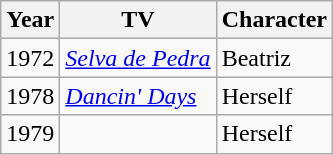<table class="wikitable">
<tr>
<th>Year</th>
<th>TV</th>
<th>Character</th>
</tr>
<tr>
<td>1972</td>
<td><a href='#'><em>Selva de Pedra</em></a></td>
<td>Beatriz</td>
</tr>
<tr>
<td>1978</td>
<td><a href='#'><em>Dancin' Days</em></a></td>
<td>Herself</td>
</tr>
<tr>
<td>1979</td>
<td><em></em></td>
<td>Herself</td>
</tr>
</table>
